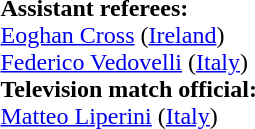<table width=100% style="font-size: 100%">
<tr>
<td><br>
<br><strong>Assistant referees:</strong>
<br><a href='#'>Eoghan Cross</a> (<a href='#'>Ireland</a>)
<br><a href='#'>Federico Vedovelli</a> (<a href='#'>Italy</a>)
<br><strong>Television match official:</strong>
<br><a href='#'>Matteo Liperini</a> (<a href='#'>Italy</a>)</td>
</tr>
</table>
